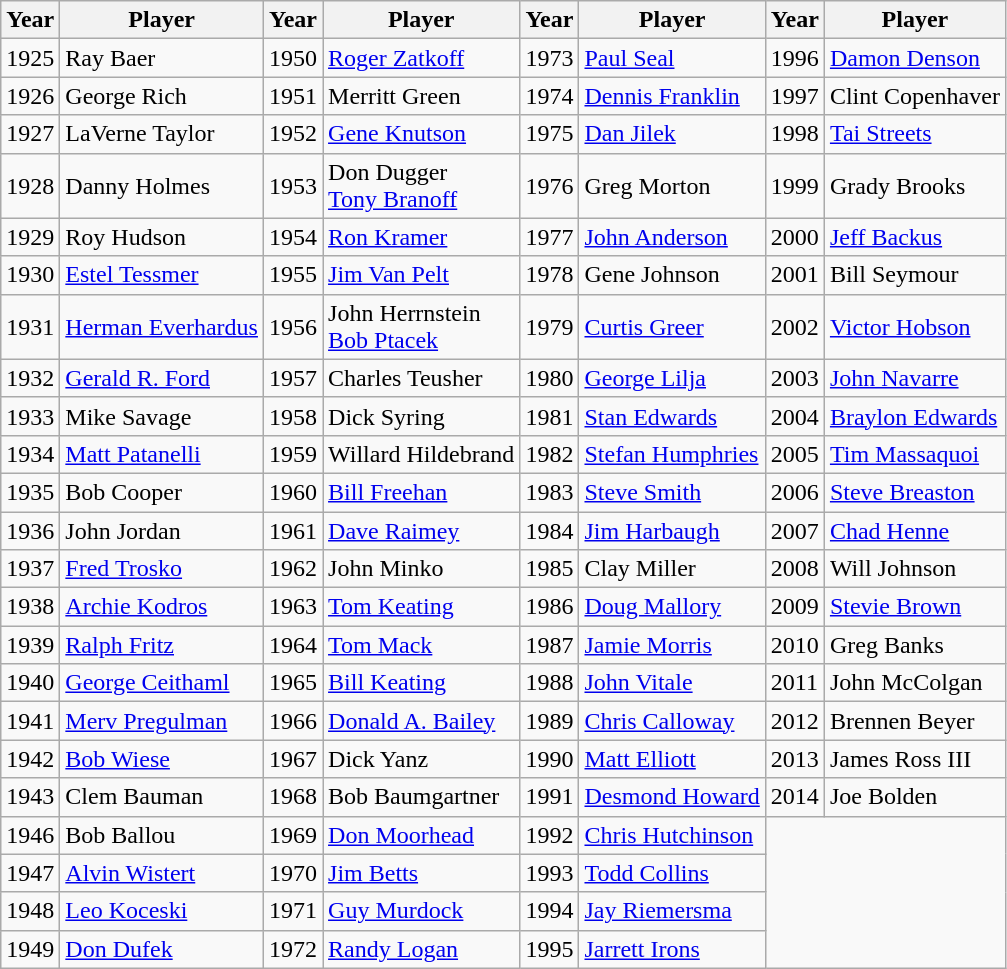<table class="wikitable">
<tr>
<th>Year</th>
<th>Player</th>
<th>Year</th>
<th>Player</th>
<th>Year</th>
<th>Player</th>
<th>Year</th>
<th>Player</th>
</tr>
<tr>
<td>1925</td>
<td>Ray Baer</td>
<td>1950</td>
<td><a href='#'>Roger Zatkoff</a></td>
<td>1973</td>
<td><a href='#'>Paul Seal</a></td>
<td>1996</td>
<td><a href='#'>Damon Denson</a></td>
</tr>
<tr>
<td>1926</td>
<td>George Rich</td>
<td>1951</td>
<td>Merritt Green</td>
<td>1974</td>
<td><a href='#'>Dennis Franklin</a></td>
<td>1997</td>
<td>Clint Copenhaver</td>
</tr>
<tr>
<td>1927</td>
<td>LaVerne Taylor</td>
<td>1952</td>
<td><a href='#'>Gene Knutson</a></td>
<td>1975</td>
<td><a href='#'>Dan Jilek</a></td>
<td>1998</td>
<td><a href='#'>Tai Streets</a></td>
</tr>
<tr>
<td>1928</td>
<td>Danny Holmes</td>
<td>1953</td>
<td>Don Dugger<br><a href='#'>Tony Branoff</a></td>
<td>1976</td>
<td>Greg Morton</td>
<td>1999</td>
<td>Grady Brooks</td>
</tr>
<tr>
<td>1929</td>
<td>Roy Hudson</td>
<td>1954</td>
<td><a href='#'>Ron Kramer</a></td>
<td>1977</td>
<td><a href='#'>John Anderson</a></td>
<td>2000</td>
<td><a href='#'>Jeff Backus</a></td>
</tr>
<tr>
<td>1930</td>
<td><a href='#'>Estel Tessmer</a></td>
<td>1955</td>
<td><a href='#'>Jim Van Pelt</a></td>
<td>1978</td>
<td>Gene Johnson</td>
<td>2001</td>
<td>Bill Seymour</td>
</tr>
<tr>
<td>1931</td>
<td><a href='#'>Herman Everhardus</a></td>
<td>1956</td>
<td>John Herrnstein<br><a href='#'>Bob Ptacek</a></td>
<td>1979</td>
<td><a href='#'>Curtis Greer</a></td>
<td>2002</td>
<td><a href='#'>Victor Hobson</a></td>
</tr>
<tr>
<td>1932</td>
<td><a href='#'>Gerald R. Ford</a></td>
<td>1957</td>
<td>Charles Teusher</td>
<td>1980</td>
<td><a href='#'>George Lilja</a></td>
<td>2003</td>
<td><a href='#'>John Navarre</a></td>
</tr>
<tr>
<td>1933</td>
<td>Mike Savage</td>
<td>1958</td>
<td>Dick Syring</td>
<td>1981</td>
<td><a href='#'>Stan Edwards</a></td>
<td>2004</td>
<td><a href='#'>Braylon Edwards</a></td>
</tr>
<tr>
<td>1934</td>
<td><a href='#'>Matt Patanelli</a></td>
<td>1959</td>
<td>Willard Hildebrand</td>
<td>1982</td>
<td><a href='#'>Stefan Humphries</a></td>
<td>2005</td>
<td><a href='#'>Tim Massaquoi</a></td>
</tr>
<tr>
<td>1935</td>
<td>Bob Cooper</td>
<td>1960</td>
<td><a href='#'>Bill Freehan</a></td>
<td>1983</td>
<td><a href='#'>Steve Smith</a></td>
<td>2006</td>
<td><a href='#'>Steve Breaston</a></td>
</tr>
<tr>
<td>1936</td>
<td>John Jordan</td>
<td>1961</td>
<td><a href='#'>Dave Raimey</a></td>
<td>1984</td>
<td><a href='#'>Jim Harbaugh</a></td>
<td>2007</td>
<td><a href='#'>Chad Henne</a></td>
</tr>
<tr>
<td>1937</td>
<td><a href='#'>Fred Trosko</a></td>
<td>1962</td>
<td>John Minko</td>
<td>1985</td>
<td>Clay Miller</td>
<td>2008</td>
<td>Will Johnson</td>
</tr>
<tr>
<td>1938</td>
<td><a href='#'>Archie Kodros</a></td>
<td>1963</td>
<td><a href='#'>Tom Keating</a></td>
<td>1986</td>
<td><a href='#'>Doug Mallory</a></td>
<td>2009</td>
<td><a href='#'>Stevie Brown</a></td>
</tr>
<tr>
<td>1939</td>
<td><a href='#'>Ralph Fritz</a></td>
<td>1964</td>
<td><a href='#'>Tom Mack</a></td>
<td>1987</td>
<td><a href='#'>Jamie Morris</a></td>
<td>2010</td>
<td>Greg Banks</td>
</tr>
<tr>
<td>1940</td>
<td><a href='#'>George Ceithaml</a></td>
<td>1965</td>
<td><a href='#'>Bill Keating</a></td>
<td>1988</td>
<td><a href='#'>John Vitale</a></td>
<td>2011</td>
<td>John McColgan</td>
</tr>
<tr>
<td>1941</td>
<td><a href='#'>Merv Pregulman</a></td>
<td>1966</td>
<td><a href='#'>Donald A. Bailey</a></td>
<td>1989</td>
<td><a href='#'>Chris Calloway</a></td>
<td>2012</td>
<td>Brennen Beyer</td>
</tr>
<tr>
<td>1942</td>
<td><a href='#'>Bob Wiese</a></td>
<td>1967</td>
<td>Dick Yanz</td>
<td>1990</td>
<td><a href='#'>Matt Elliott</a></td>
<td>2013</td>
<td>James Ross III</td>
</tr>
<tr>
<td>1943</td>
<td>Clem Bauman</td>
<td>1968</td>
<td>Bob Baumgartner</td>
<td>1991</td>
<td><a href='#'>Desmond Howard</a></td>
<td>2014</td>
<td>Joe Bolden</td>
</tr>
<tr>
<td>1946</td>
<td>Bob Ballou</td>
<td>1969</td>
<td><a href='#'>Don Moorhead</a></td>
<td>1992</td>
<td><a href='#'>Chris Hutchinson</a></td>
</tr>
<tr>
<td>1947</td>
<td><a href='#'>Alvin Wistert</a></td>
<td>1970</td>
<td><a href='#'>Jim Betts</a></td>
<td>1993</td>
<td><a href='#'>Todd Collins</a></td>
</tr>
<tr>
<td>1948</td>
<td><a href='#'>Leo Koceski</a></td>
<td>1971</td>
<td><a href='#'>Guy Murdock</a></td>
<td>1994</td>
<td><a href='#'>Jay Riemersma</a></td>
</tr>
<tr>
<td>1949</td>
<td><a href='#'>Don Dufek</a></td>
<td>1972</td>
<td><a href='#'>Randy Logan</a></td>
<td>1995</td>
<td><a href='#'>Jarrett Irons</a></td>
</tr>
</table>
